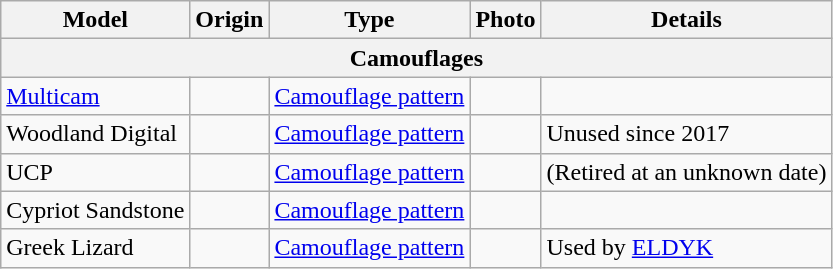<table class=wikitable>
<tr>
<th>Model</th>
<th>Origin</th>
<th>Type</th>
<th>Photo</th>
<th>Details</th>
</tr>
<tr>
<th colspan="5">Camouflages</th>
</tr>
<tr>
<td><a href='#'>Multicam</a></td>
<td></td>
<td><a href='#'>Camouflage pattern</a></td>
<td></td>
<td></td>
</tr>
<tr>
<td>Woodland Digital</td>
<td></td>
<td><a href='#'>Camouflage pattern</a></td>
<td></td>
<td>Unused since 2017</td>
</tr>
<tr>
<td>UCP</td>
<td></td>
<td><a href='#'>Camouflage pattern</a></td>
<td></td>
<td>(Retired at an unknown date)</td>
</tr>
<tr>
<td>Cypriot Sandstone</td>
<td></td>
<td><a href='#'>Camouflage pattern</a></td>
<td></td>
<td></td>
</tr>
<tr>
<td>Greek Lizard</td>
<td></td>
<td><a href='#'>Camouflage pattern</a></td>
<td></td>
<td>Used by <a href='#'>ELDYK</a></td>
</tr>
</table>
